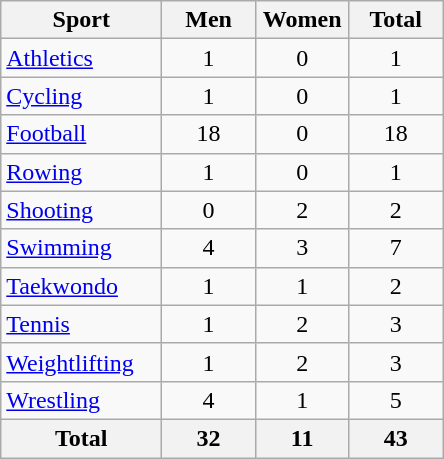<table class="wikitable sortable" style="text-align:center;">
<tr>
<th width=100>Sport</th>
<th width=55>Men</th>
<th width=55>Women</th>
<th width=55>Total</th>
</tr>
<tr>
<td align=left><a href='#'>Athletics</a></td>
<td>1</td>
<td>0</td>
<td>1</td>
</tr>
<tr>
<td align=left><a href='#'>Cycling</a></td>
<td>1</td>
<td>0</td>
<td>1</td>
</tr>
<tr>
<td align=left><a href='#'>Football</a></td>
<td>18</td>
<td>0</td>
<td>18</td>
</tr>
<tr>
<td align=left><a href='#'>Rowing</a></td>
<td>1</td>
<td>0</td>
<td>1</td>
</tr>
<tr>
<td align=left><a href='#'>Shooting</a></td>
<td>0</td>
<td>2</td>
<td>2</td>
</tr>
<tr>
<td align=left><a href='#'>Swimming</a></td>
<td>4</td>
<td>3</td>
<td>7</td>
</tr>
<tr>
<td align=left><a href='#'>Taekwondo</a></td>
<td>1</td>
<td>1</td>
<td>2</td>
</tr>
<tr>
<td align=left><a href='#'>Tennis</a></td>
<td>1</td>
<td>2</td>
<td>3</td>
</tr>
<tr>
<td align=left><a href='#'>Weightlifting</a></td>
<td>1</td>
<td>2</td>
<td>3</td>
</tr>
<tr>
<td align=left><a href='#'>Wrestling</a></td>
<td>4</td>
<td>1</td>
<td>5</td>
</tr>
<tr>
<th>Total</th>
<th>32</th>
<th>11</th>
<th>43</th>
</tr>
</table>
